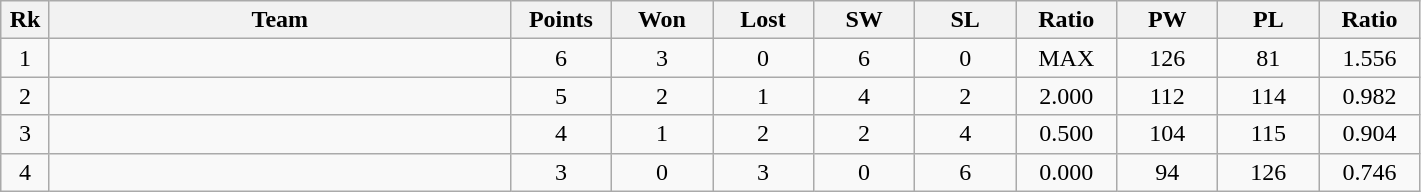<table class=wikitable style=text-align:center>
<tr>
<th width=25>Rk</th>
<th width=300>Team</th>
<th width=60>Points</th>
<th width=60>Won</th>
<th width=60>Lost</th>
<th width=60>SW</th>
<th width=60>SL</th>
<th width=60>Ratio</th>
<th width=60>PW</th>
<th width=60>PL</th>
<th width=60>Ratio</th>
</tr>
<tr>
<td>1</td>
<td></td>
<td>6</td>
<td>3</td>
<td>0</td>
<td>6</td>
<td>0</td>
<td>MAX</td>
<td>126</td>
<td>81</td>
<td>1.556</td>
</tr>
<tr>
<td>2</td>
<td></td>
<td>5</td>
<td>2</td>
<td>1</td>
<td>4</td>
<td>2</td>
<td>2.000</td>
<td>112</td>
<td>114</td>
<td>0.982</td>
</tr>
<tr>
<td>3</td>
<td></td>
<td>4</td>
<td>1</td>
<td>2</td>
<td>2</td>
<td>4</td>
<td>0.500</td>
<td>104</td>
<td>115</td>
<td>0.904</td>
</tr>
<tr>
<td>4</td>
<td></td>
<td>3</td>
<td>0</td>
<td>3</td>
<td>0</td>
<td>6</td>
<td>0.000</td>
<td>94</td>
<td>126</td>
<td>0.746</td>
</tr>
</table>
